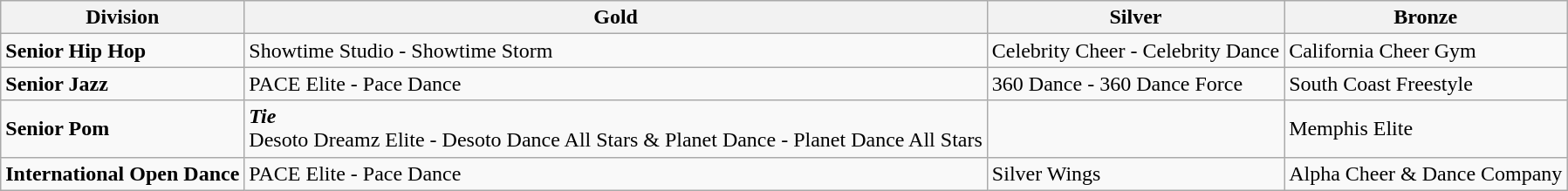<table class="wikitable">
<tr>
<th>Division</th>
<th>Gold</th>
<th>Silver</th>
<th>Bronze</th>
</tr>
<tr>
<td><strong>Senior Hip Hop</strong></td>
<td>Showtime Studio - Showtime Storm</td>
<td>Celebrity Cheer - Celebrity Dance</td>
<td>California Cheer Gym</td>
</tr>
<tr>
<td><strong>Senior Jazz</strong></td>
<td>PACE Elite - Pace Dance</td>
<td>360 Dance - 360 Dance Force</td>
<td>South Coast Freestyle</td>
</tr>
<tr>
<td><strong>Senior Pom</strong></td>
<td><strong><em>Tie</em></strong><br>Desoto Dreamz Elite - Desoto Dance All Stars & Planet Dance - Planet Dance All Stars</td>
<td></td>
<td>Memphis Elite</td>
</tr>
<tr>
<td><strong>International Open Dance</strong></td>
<td>PACE Elite - Pace Dance</td>
<td>Silver Wings</td>
<td>Alpha Cheer & Dance Company</td>
</tr>
</table>
